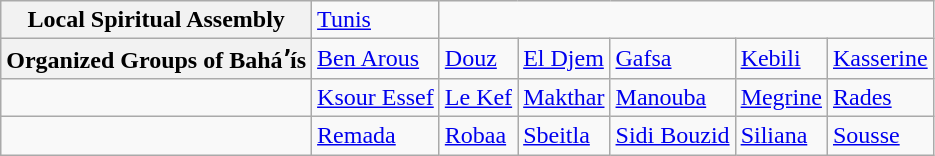<table class="wikitable" border="1">
<tr>
<th>Local Spiritual Assembly</th>
<td><a href='#'>Tunis</a></td>
</tr>
<tr>
<th>Organized Groups of Baháʼís</th>
<td><a href='#'>Ben Arous</a></td>
<td><a href='#'>Douz</a></td>
<td><a href='#'>El Djem</a></td>
<td><a href='#'>Gafsa</a></td>
<td><a href='#'>Kebili</a></td>
<td><a href='#'>Kasserine</a></td>
</tr>
<tr>
<td></td>
<td><a href='#'>Ksour Essef</a></td>
<td><a href='#'>Le Kef</a></td>
<td><a href='#'>Makthar</a></td>
<td><a href='#'>Manouba</a></td>
<td><a href='#'>Megrine</a></td>
<td><a href='#'>Rades</a></td>
</tr>
<tr>
<td></td>
<td><a href='#'>Remada</a></td>
<td><a href='#'>Robaa</a> </td>
<td><a href='#'>Sbeitla</a></td>
<td><a href='#'>Sidi Bouzid</a></td>
<td><a href='#'>Siliana</a></td>
<td><a href='#'>Sousse</a></td>
</tr>
</table>
